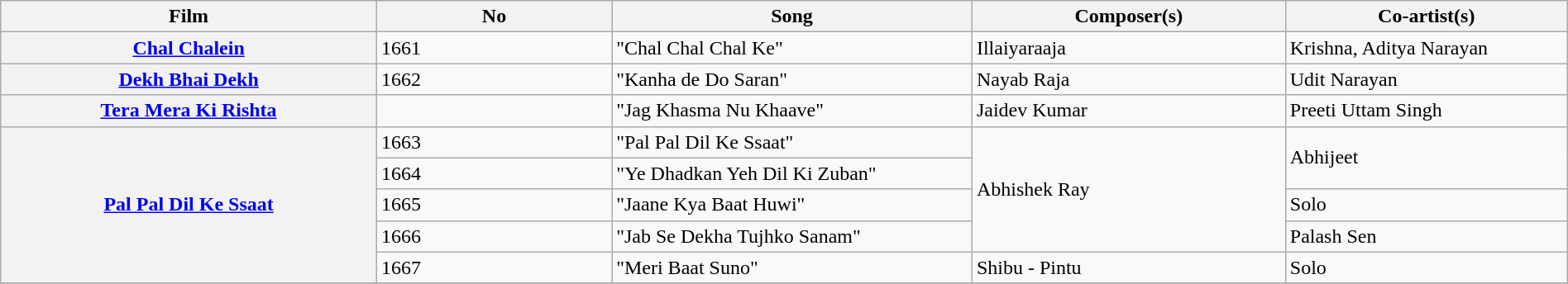<table class="wikitable plainrowheaders" style="width:100%; textcolor:#000">
<tr>
<th scope="col" style="width:24%;">Film</th>
<th>No</th>
<th scope="col" style="width:23%;">Song</th>
<th scope="col" style="width:20%;">Composer(s)</th>
<th scope="col" style="width:18%;">Co-artist(s)</th>
</tr>
<tr>
<th><a href='#'>Chal Chalein</a></th>
<td>1661</td>
<td>"Chal Chal Chal Ke"</td>
<td>Illaiyaraaja</td>
<td>Krishna, Aditya Narayan</td>
</tr>
<tr>
<th><a href='#'>Dekh Bhai Dekh</a></th>
<td>1662</td>
<td>"Kanha de Do Saran"</td>
<td>Nayab Raja</td>
<td>Udit Narayan</td>
</tr>
<tr>
<th><a href='#'>Tera Mera Ki Rishta</a></th>
<td></td>
<td>"Jag Khasma Nu Khaave"</td>
<td>Jaidev Kumar</td>
<td>Preeti Uttam Singh</td>
</tr>
<tr>
<th rowspan=5><a href='#'>Pal Pal Dil Ke Ssaat</a></th>
<td>1663</td>
<td>"Pal Pal Dil Ke Ssaat"</td>
<td rowspan=4>Abhishek Ray</td>
<td rowspan=2>Abhijeet</td>
</tr>
<tr>
<td>1664</td>
<td>"Ye Dhadkan Yeh Dil Ki Zuban"</td>
</tr>
<tr>
<td>1665</td>
<td>"Jaane Kya Baat Huwi"</td>
<td>Solo</td>
</tr>
<tr>
<td>1666</td>
<td>"Jab Se Dekha Tujhko Sanam"</td>
<td>Palash Sen</td>
</tr>
<tr>
<td>1667</td>
<td>"Meri Baat Suno"</td>
<td>Shibu - Pintu</td>
<td>Solo</td>
</tr>
<tr>
</tr>
</table>
